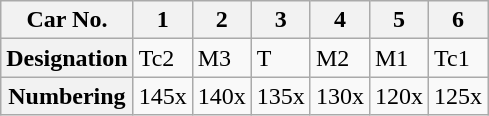<table class="wikitable">
<tr>
<th>Car No.</th>
<th>1</th>
<th>2</th>
<th>3</th>
<th>4</th>
<th>5</th>
<th>6</th>
</tr>
<tr>
<th>Designation</th>
<td>Tc2</td>
<td>M3</td>
<td>T</td>
<td>M2</td>
<td>M1</td>
<td>Tc1</td>
</tr>
<tr>
<th>Numbering</th>
<td>145x</td>
<td>140x</td>
<td>135x</td>
<td>130x</td>
<td>120x</td>
<td>125x</td>
</tr>
</table>
